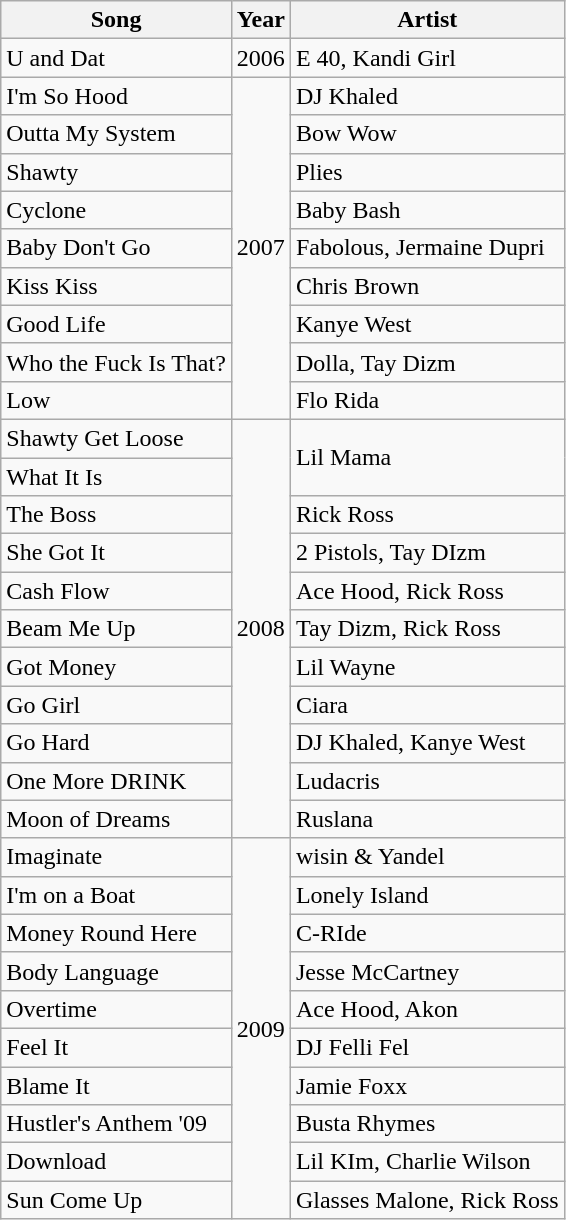<table class="wikitable">
<tr>
<th>Song</th>
<th>Year</th>
<th>Artist</th>
</tr>
<tr>
<td>U and Dat</td>
<td>2006</td>
<td>E 40, Kandi Girl</td>
</tr>
<tr>
<td>I'm So Hood</td>
<td rowspan="9">2007</td>
<td>DJ Khaled</td>
</tr>
<tr>
<td>Outta My System</td>
<td>Bow Wow</td>
</tr>
<tr>
<td>Shawty</td>
<td>Plies</td>
</tr>
<tr>
<td>Cyclone</td>
<td>Baby Bash</td>
</tr>
<tr>
<td>Baby Don't Go</td>
<td>Fabolous, Jermaine Dupri</td>
</tr>
<tr>
<td>Kiss Kiss</td>
<td>Chris Brown</td>
</tr>
<tr>
<td>Good Life</td>
<td>Kanye West</td>
</tr>
<tr>
<td>Who the Fuck Is That?</td>
<td>Dolla, Tay Dizm</td>
</tr>
<tr>
<td>Low</td>
<td>Flo Rida</td>
</tr>
<tr>
<td>Shawty Get Loose</td>
<td rowspan="11">2008</td>
<td rowspan="2">Lil Mama</td>
</tr>
<tr>
<td>What It Is</td>
</tr>
<tr>
<td>The Boss</td>
<td>Rick Ross</td>
</tr>
<tr>
<td>She Got It</td>
<td>2 Pistols, Tay DIzm</td>
</tr>
<tr>
<td>Cash Flow</td>
<td>Ace Hood, Rick Ross</td>
</tr>
<tr>
<td>Beam Me Up</td>
<td>Tay Dizm, Rick Ross</td>
</tr>
<tr>
<td>Got Money</td>
<td>Lil Wayne</td>
</tr>
<tr>
<td>Go Girl</td>
<td>Ciara</td>
</tr>
<tr>
<td>Go Hard</td>
<td>DJ Khaled, Kanye West</td>
</tr>
<tr>
<td>One More DRINK</td>
<td>Ludacris</td>
</tr>
<tr>
<td>Moon of Dreams</td>
<td>Ruslana</td>
</tr>
<tr>
<td>Imaginate</td>
<td rowspan="10">2009</td>
<td>wisin & Yandel</td>
</tr>
<tr>
<td>I'm on a Boat</td>
<td>Lonely Island</td>
</tr>
<tr>
<td>Money Round Here</td>
<td>C-RIde</td>
</tr>
<tr>
<td>Body Language</td>
<td>Jesse McCartney</td>
</tr>
<tr>
<td>Overtime</td>
<td>Ace Hood, Akon</td>
</tr>
<tr>
<td>Feel It</td>
<td>DJ Felli Fel</td>
</tr>
<tr>
<td>Blame It</td>
<td>Jamie Foxx</td>
</tr>
<tr>
<td>Hustler's Anthem '09</td>
<td>Busta Rhymes</td>
</tr>
<tr>
<td>Download</td>
<td>Lil KIm, Charlie Wilson</td>
</tr>
<tr>
<td>Sun Come Up</td>
<td>Glasses Malone, Rick Ross</td>
</tr>
</table>
